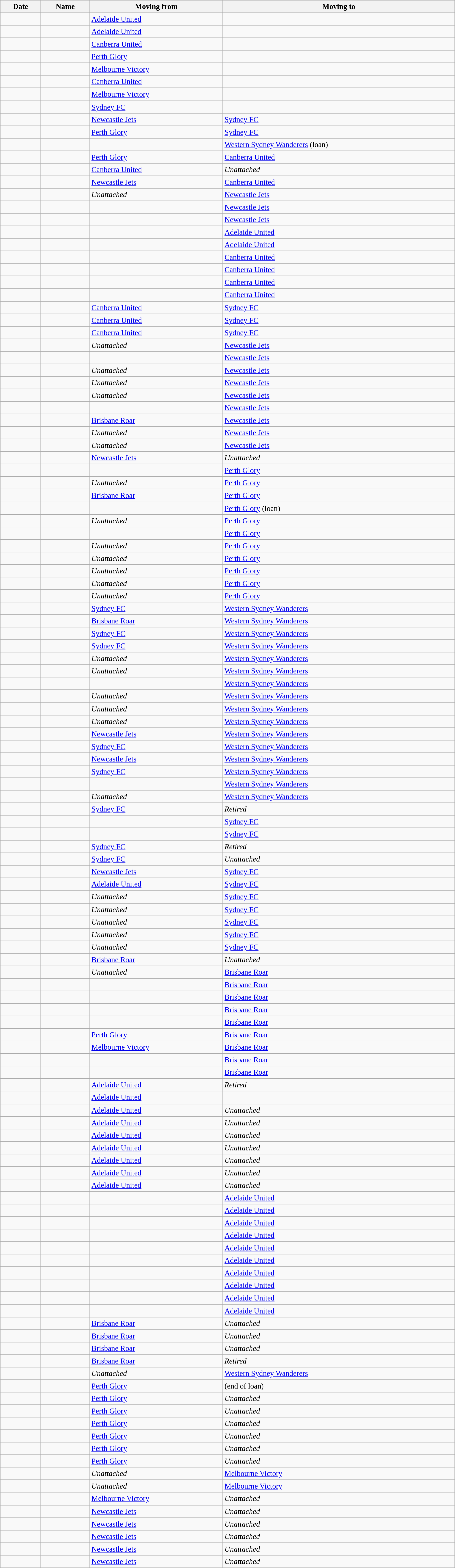<table class="wikitable sortable" style="width:72%; font-size:95%; ">
<tr>
<th>Date</th>
<th>Name</th>
<th>Moving from</th>
<th>Moving to</th>
</tr>
<tr>
<td></td>
<td></td>
<td><a href='#'>Adelaide United</a></td>
<td></td>
</tr>
<tr>
<td></td>
<td></td>
<td><a href='#'>Adelaide United</a></td>
<td></td>
</tr>
<tr>
<td></td>
<td></td>
<td><a href='#'>Canberra United</a></td>
<td></td>
</tr>
<tr>
<td></td>
<td></td>
<td><a href='#'>Perth Glory</a></td>
<td></td>
</tr>
<tr>
<td></td>
<td></td>
<td><a href='#'>Melbourne Victory</a></td>
<td></td>
</tr>
<tr>
<td></td>
<td></td>
<td><a href='#'>Canberra United</a></td>
<td></td>
</tr>
<tr>
<td></td>
<td></td>
<td><a href='#'>Melbourne Victory</a></td>
<td></td>
</tr>
<tr>
<td></td>
<td></td>
<td><a href='#'>Sydney FC</a></td>
<td></td>
</tr>
<tr>
<td></td>
<td></td>
<td><a href='#'>Newcastle Jets</a></td>
<td><a href='#'>Sydney FC</a></td>
</tr>
<tr>
<td></td>
<td></td>
<td><a href='#'>Perth Glory</a></td>
<td><a href='#'>Sydney FC</a></td>
</tr>
<tr>
<td></td>
<td></td>
<td></td>
<td><a href='#'>Western Sydney Wanderers</a> (loan)</td>
</tr>
<tr>
<td></td>
<td></td>
<td><a href='#'>Perth Glory</a></td>
<td><a href='#'>Canberra United</a></td>
</tr>
<tr>
<td></td>
<td></td>
<td><a href='#'>Canberra United</a></td>
<td><em>Unattached</em></td>
</tr>
<tr>
<td></td>
<td></td>
<td><a href='#'>Newcastle Jets</a></td>
<td><a href='#'>Canberra United</a></td>
</tr>
<tr>
<td></td>
<td></td>
<td><em>Unattached</em></td>
<td><a href='#'>Newcastle Jets</a></td>
</tr>
<tr>
<td></td>
<td></td>
<td></td>
<td><a href='#'>Newcastle Jets</a></td>
</tr>
<tr>
<td></td>
<td></td>
<td></td>
<td><a href='#'>Newcastle Jets</a></td>
</tr>
<tr>
<td></td>
<td></td>
<td></td>
<td><a href='#'>Adelaide United</a></td>
</tr>
<tr>
<td></td>
<td></td>
<td></td>
<td><a href='#'>Adelaide United</a></td>
</tr>
<tr>
<td></td>
<td></td>
<td></td>
<td><a href='#'>Canberra United</a></td>
</tr>
<tr>
<td></td>
<td></td>
<td></td>
<td><a href='#'>Canberra United</a></td>
</tr>
<tr>
<td></td>
<td></td>
<td></td>
<td><a href='#'>Canberra United</a></td>
</tr>
<tr>
<td></td>
<td></td>
<td></td>
<td><a href='#'>Canberra United</a></td>
</tr>
<tr>
<td></td>
<td></td>
<td><a href='#'>Canberra United</a></td>
<td><a href='#'>Sydney FC</a></td>
</tr>
<tr>
<td></td>
<td></td>
<td><a href='#'>Canberra United</a></td>
<td><a href='#'>Sydney FC</a></td>
</tr>
<tr>
<td></td>
<td></td>
<td><a href='#'>Canberra United</a></td>
<td><a href='#'>Sydney FC</a></td>
</tr>
<tr>
<td></td>
<td></td>
<td><em>Unattached</em></td>
<td><a href='#'>Newcastle Jets</a></td>
</tr>
<tr>
<td></td>
<td></td>
<td></td>
<td><a href='#'>Newcastle Jets</a></td>
</tr>
<tr>
<td></td>
<td></td>
<td><em>Unattached</em></td>
<td><a href='#'>Newcastle Jets</a></td>
</tr>
<tr>
<td></td>
<td></td>
<td><em>Unattached</em></td>
<td><a href='#'>Newcastle Jets</a></td>
</tr>
<tr>
<td></td>
<td></td>
<td><em>Unattached</em></td>
<td><a href='#'>Newcastle Jets</a></td>
</tr>
<tr>
<td></td>
<td></td>
<td></td>
<td><a href='#'>Newcastle Jets</a></td>
</tr>
<tr>
<td></td>
<td></td>
<td><a href='#'>Brisbane Roar</a></td>
<td><a href='#'>Newcastle Jets</a></td>
</tr>
<tr>
<td></td>
<td></td>
<td><em>Unattached</em></td>
<td><a href='#'>Newcastle Jets</a></td>
</tr>
<tr>
<td></td>
<td></td>
<td><em>Unattached</em></td>
<td><a href='#'>Newcastle Jets</a></td>
</tr>
<tr>
<td></td>
<td></td>
<td><a href='#'>Newcastle Jets</a></td>
<td><em>Unattached</em></td>
</tr>
<tr>
<td></td>
<td></td>
<td></td>
<td><a href='#'>Perth Glory</a></td>
</tr>
<tr>
<td></td>
<td></td>
<td><em>Unattached</em></td>
<td><a href='#'>Perth Glory</a></td>
</tr>
<tr>
<td></td>
<td></td>
<td><a href='#'>Brisbane Roar</a></td>
<td><a href='#'>Perth Glory</a></td>
</tr>
<tr>
<td></td>
<td></td>
<td></td>
<td><a href='#'>Perth Glory</a> (loan)</td>
</tr>
<tr>
<td></td>
<td></td>
<td><em>Unattached</em></td>
<td><a href='#'>Perth Glory</a></td>
</tr>
<tr>
<td></td>
<td></td>
<td></td>
<td><a href='#'>Perth Glory</a></td>
</tr>
<tr>
<td></td>
<td></td>
<td><em>Unattached</em></td>
<td><a href='#'>Perth Glory</a></td>
</tr>
<tr>
<td></td>
<td></td>
<td><em>Unattached</em></td>
<td><a href='#'>Perth Glory</a></td>
</tr>
<tr>
<td></td>
<td></td>
<td><em>Unattached</em></td>
<td><a href='#'>Perth Glory</a></td>
</tr>
<tr>
<td></td>
<td></td>
<td><em>Unattached</em></td>
<td><a href='#'>Perth Glory</a></td>
</tr>
<tr>
<td></td>
<td></td>
<td><em>Unattached</em></td>
<td><a href='#'>Perth Glory</a></td>
</tr>
<tr>
<td></td>
<td></td>
<td><a href='#'>Sydney FC</a></td>
<td><a href='#'>Western Sydney Wanderers</a></td>
</tr>
<tr>
<td></td>
<td></td>
<td><a href='#'>Brisbane Roar</a></td>
<td><a href='#'>Western Sydney Wanderers</a></td>
</tr>
<tr>
<td></td>
<td></td>
<td><a href='#'>Sydney FC</a></td>
<td><a href='#'>Western Sydney Wanderers</a></td>
</tr>
<tr>
<td></td>
<td></td>
<td><a href='#'>Sydney FC</a></td>
<td><a href='#'>Western Sydney Wanderers</a></td>
</tr>
<tr>
<td></td>
<td></td>
<td><em>Unattached</em></td>
<td><a href='#'>Western Sydney Wanderers</a></td>
</tr>
<tr>
<td></td>
<td></td>
<td><em>Unattached</em></td>
<td><a href='#'>Western Sydney Wanderers</a></td>
</tr>
<tr>
<td></td>
<td></td>
<td></td>
<td><a href='#'>Western Sydney Wanderers</a></td>
</tr>
<tr>
<td></td>
<td></td>
<td><em>Unattached</em></td>
<td><a href='#'>Western Sydney Wanderers</a></td>
</tr>
<tr>
<td></td>
<td></td>
<td><em>Unattached</em></td>
<td><a href='#'>Western Sydney Wanderers</a></td>
</tr>
<tr>
<td></td>
<td></td>
<td><em>Unattached</em></td>
<td><a href='#'>Western Sydney Wanderers</a></td>
</tr>
<tr>
<td></td>
<td></td>
<td><a href='#'>Newcastle Jets</a></td>
<td><a href='#'>Western Sydney Wanderers</a></td>
</tr>
<tr>
<td></td>
<td></td>
<td><a href='#'>Sydney FC</a></td>
<td><a href='#'>Western Sydney Wanderers</a></td>
</tr>
<tr>
<td></td>
<td></td>
<td><a href='#'>Newcastle Jets</a></td>
<td><a href='#'>Western Sydney Wanderers</a></td>
</tr>
<tr>
<td></td>
<td></td>
<td><a href='#'>Sydney FC</a></td>
<td><a href='#'>Western Sydney Wanderers</a></td>
</tr>
<tr>
<td></td>
<td></td>
<td></td>
<td><a href='#'>Western Sydney Wanderers</a></td>
</tr>
<tr>
<td></td>
<td></td>
<td><em>Unattached</em></td>
<td><a href='#'>Western Sydney Wanderers</a></td>
</tr>
<tr>
<td></td>
<td></td>
<td><a href='#'>Sydney FC</a></td>
<td><em>Retired</em></td>
</tr>
<tr>
<td></td>
<td></td>
<td></td>
<td><a href='#'>Sydney FC</a></td>
</tr>
<tr>
<td></td>
<td></td>
<td></td>
<td><a href='#'>Sydney FC</a></td>
</tr>
<tr>
<td></td>
<td></td>
<td><a href='#'>Sydney FC</a></td>
<td><em>Retired</em></td>
</tr>
<tr>
<td></td>
<td></td>
<td><a href='#'>Sydney FC</a></td>
<td><em>Unattached</em></td>
</tr>
<tr>
<td></td>
<td></td>
<td><a href='#'>Newcastle Jets</a></td>
<td><a href='#'>Sydney FC</a></td>
</tr>
<tr>
<td></td>
<td></td>
<td><a href='#'>Adelaide United</a></td>
<td><a href='#'>Sydney FC</a></td>
</tr>
<tr>
<td></td>
<td></td>
<td><em>Unattached</em></td>
<td><a href='#'>Sydney FC</a></td>
</tr>
<tr>
<td></td>
<td></td>
<td><em>Unattached</em></td>
<td><a href='#'>Sydney FC</a></td>
</tr>
<tr>
<td></td>
<td></td>
<td><em>Unattached</em></td>
<td><a href='#'>Sydney FC</a></td>
</tr>
<tr>
<td></td>
<td></td>
<td><em>Unattached</em></td>
<td><a href='#'>Sydney FC</a></td>
</tr>
<tr>
<td></td>
<td></td>
<td><em>Unattached</em></td>
<td><a href='#'>Sydney FC</a></td>
</tr>
<tr>
<td></td>
<td></td>
<td><a href='#'>Brisbane Roar</a></td>
<td><em>Unattached</em></td>
</tr>
<tr>
<td></td>
<td></td>
<td><em>Unattached</em></td>
<td><a href='#'>Brisbane Roar</a></td>
</tr>
<tr>
<td></td>
<td></td>
<td></td>
<td><a href='#'>Brisbane Roar</a></td>
</tr>
<tr>
<td></td>
<td></td>
<td></td>
<td><a href='#'>Brisbane Roar</a></td>
</tr>
<tr>
<td></td>
<td></td>
<td></td>
<td><a href='#'>Brisbane Roar</a></td>
</tr>
<tr>
<td></td>
<td></td>
<td></td>
<td><a href='#'>Brisbane Roar</a></td>
</tr>
<tr>
<td></td>
<td></td>
<td><a href='#'>Perth Glory</a></td>
<td><a href='#'>Brisbane Roar</a></td>
</tr>
<tr>
<td></td>
<td></td>
<td><a href='#'>Melbourne Victory</a></td>
<td><a href='#'>Brisbane Roar</a></td>
</tr>
<tr>
<td></td>
<td></td>
<td></td>
<td><a href='#'>Brisbane Roar</a></td>
</tr>
<tr>
<td></td>
<td></td>
<td></td>
<td><a href='#'>Brisbane Roar</a></td>
</tr>
<tr>
<td></td>
<td></td>
<td><a href='#'>Adelaide United</a></td>
<td><em>Retired</em></td>
</tr>
<tr>
<td></td>
<td></td>
<td><a href='#'>Adelaide United</a></td>
<td></td>
</tr>
<tr>
<td></td>
<td></td>
<td><a href='#'>Adelaide United</a></td>
<td><em>Unattached</em></td>
</tr>
<tr>
<td></td>
<td></td>
<td><a href='#'>Adelaide United</a></td>
<td><em>Unattached</em></td>
</tr>
<tr>
<td></td>
<td></td>
<td><a href='#'>Adelaide United</a></td>
<td><em>Unattached</em></td>
</tr>
<tr>
<td></td>
<td></td>
<td><a href='#'>Adelaide United</a></td>
<td><em>Unattached</em></td>
</tr>
<tr>
<td></td>
<td></td>
<td><a href='#'>Adelaide United</a></td>
<td><em>Unattached</em></td>
</tr>
<tr>
<td></td>
<td></td>
<td><a href='#'>Adelaide United</a></td>
<td><em>Unattached</em></td>
</tr>
<tr>
<td></td>
<td></td>
<td><a href='#'>Adelaide United</a></td>
<td><em>Unattached</em></td>
</tr>
<tr>
<td></td>
<td></td>
<td></td>
<td><a href='#'>Adelaide United</a></td>
</tr>
<tr>
<td></td>
<td></td>
<td></td>
<td><a href='#'>Adelaide United</a></td>
</tr>
<tr>
<td></td>
<td></td>
<td></td>
<td><a href='#'>Adelaide United</a></td>
</tr>
<tr>
<td></td>
<td></td>
<td></td>
<td><a href='#'>Adelaide United</a></td>
</tr>
<tr>
<td></td>
<td></td>
<td></td>
<td><a href='#'>Adelaide United</a></td>
</tr>
<tr>
<td></td>
<td></td>
<td></td>
<td><a href='#'>Adelaide United</a></td>
</tr>
<tr>
<td></td>
<td></td>
<td></td>
<td><a href='#'>Adelaide United</a></td>
</tr>
<tr>
<td></td>
<td></td>
<td></td>
<td><a href='#'>Adelaide United</a></td>
</tr>
<tr>
<td></td>
<td></td>
<td></td>
<td><a href='#'>Adelaide United</a></td>
</tr>
<tr>
<td></td>
<td></td>
<td></td>
<td><a href='#'>Adelaide United</a></td>
</tr>
<tr>
<td></td>
<td></td>
<td><a href='#'>Brisbane Roar</a></td>
<td><em>Unattached</em></td>
</tr>
<tr>
<td></td>
<td></td>
<td><a href='#'>Brisbane Roar</a></td>
<td><em>Unattached</em></td>
</tr>
<tr>
<td></td>
<td></td>
<td><a href='#'>Brisbane Roar</a></td>
<td><em>Unattached</em></td>
</tr>
<tr>
<td></td>
<td></td>
<td><a href='#'>Brisbane Roar</a></td>
<td><em>Retired</em></td>
</tr>
<tr>
<td></td>
<td></td>
<td><em>Unattached</em></td>
<td><a href='#'>Western Sydney Wanderers</a></td>
</tr>
<tr>
<td></td>
<td></td>
<td><a href='#'>Perth Glory</a></td>
<td> (end of loan)</td>
</tr>
<tr>
<td></td>
<td></td>
<td><a href='#'>Perth Glory</a></td>
<td><em>Unattached</em></td>
</tr>
<tr>
<td></td>
<td></td>
<td><a href='#'>Perth Glory</a></td>
<td><em>Unattached</em></td>
</tr>
<tr>
<td></td>
<td></td>
<td><a href='#'>Perth Glory</a></td>
<td><em>Unattached</em></td>
</tr>
<tr>
<td></td>
<td></td>
<td><a href='#'>Perth Glory</a></td>
<td><em>Unattached</em></td>
</tr>
<tr>
<td></td>
<td></td>
<td><a href='#'>Perth Glory</a></td>
<td><em>Unattached</em></td>
</tr>
<tr>
<td></td>
<td></td>
<td><a href='#'>Perth Glory</a></td>
<td><em>Unattached</em></td>
</tr>
<tr>
<td></td>
<td></td>
<td><em>Unattached</em></td>
<td><a href='#'>Melbourne Victory</a></td>
</tr>
<tr>
<td></td>
<td></td>
<td><em>Unattached</em></td>
<td><a href='#'>Melbourne Victory</a></td>
</tr>
<tr>
<td></td>
<td></td>
<td><a href='#'>Melbourne Victory</a></td>
<td><em>Unattached</em></td>
</tr>
<tr>
<td></td>
<td></td>
<td><a href='#'>Newcastle Jets</a></td>
<td><em>Unattached</em></td>
</tr>
<tr>
<td></td>
<td></td>
<td><a href='#'>Newcastle Jets</a></td>
<td><em>Unattached</em></td>
</tr>
<tr>
<td></td>
<td></td>
<td><a href='#'>Newcastle Jets</a></td>
<td><em>Unattached</em></td>
</tr>
<tr>
<td></td>
<td></td>
<td><a href='#'>Newcastle Jets</a></td>
<td><em>Unattached</em></td>
</tr>
<tr>
<td></td>
<td></td>
<td><a href='#'>Newcastle Jets</a></td>
<td><em>Unattached</em></td>
</tr>
</table>
